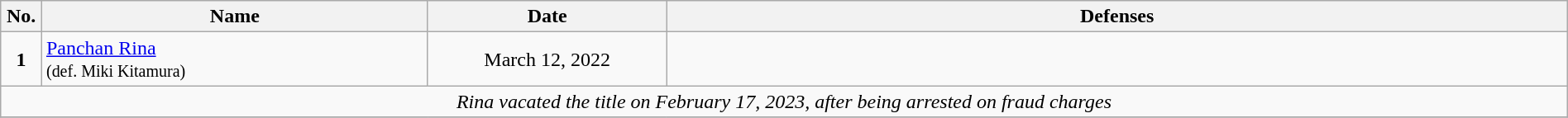<table class="wikitable" style="width:100%; font-size:100%;">
<tr>
<th style= width:1%;">No.</th>
<th style= width:21%;">Name</th>
<th style=width:13%;">Date</th>
<th style= width:49%;">Defenses</th>
</tr>
<tr>
<td align=center><strong>1</strong></td>
<td align=left> <a href='#'>Panchan Rina</a> <br><small>(def. Miki Kitamura)</small></td>
<td align=center>March 12, 2022</td>
<td></td>
</tr>
<tr>
<td colspan=4 align=center><em>Rina vacated the title on February 17, 2023, after being arrested on fraud charges</em></td>
</tr>
<tr>
</tr>
</table>
